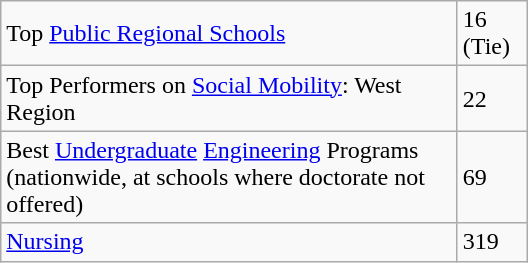<table class="wikitable floatright" style="width: 22em">
<tr>
<td>Top <a href='#'>Public Regional Schools</a></td>
<td>16 (Tie)</td>
</tr>
<tr>
<td>Top Performers on <a href='#'>Social Mobility</a>: West Region</td>
<td>22</td>
</tr>
<tr>
<td>Best <a href='#'>Undergraduate</a> <a href='#'>Engineering</a> Programs (nationwide, at schools where doctorate not offered)</td>
<td>69</td>
</tr>
<tr>
<td><a href='#'>Nursing</a></td>
<td>319</td>
</tr>
</table>
